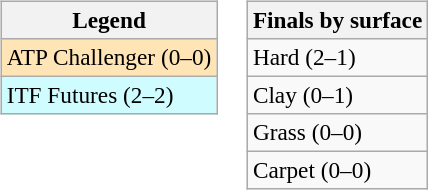<table>
<tr valign=top>
<td><br><table class=wikitable style=font-size:97%>
<tr>
<th>Legend</th>
</tr>
<tr bgcolor=moccasin>
<td>ATP Challenger (0–0)</td>
</tr>
<tr bgcolor=cffcff>
<td>ITF Futures (2–2)</td>
</tr>
</table>
</td>
<td><br><table class=wikitable style=font-size:97%>
<tr>
<th>Finals by surface</th>
</tr>
<tr>
<td>Hard (2–1)</td>
</tr>
<tr>
<td>Clay (0–1)</td>
</tr>
<tr>
<td>Grass (0–0)</td>
</tr>
<tr>
<td>Carpet (0–0)</td>
</tr>
</table>
</td>
</tr>
</table>
